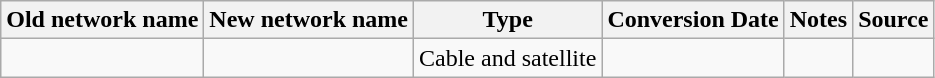<table class="wikitable">
<tr>
<th>Old network name</th>
<th>New network name</th>
<th>Type</th>
<th>Conversion Date</th>
<th>Notes</th>
<th>Source</th>
</tr>
<tr>
<td></td>
<td></td>
<td>Cable and satellite</td>
<td></td>
<td></td>
<td></td>
</tr>
</table>
